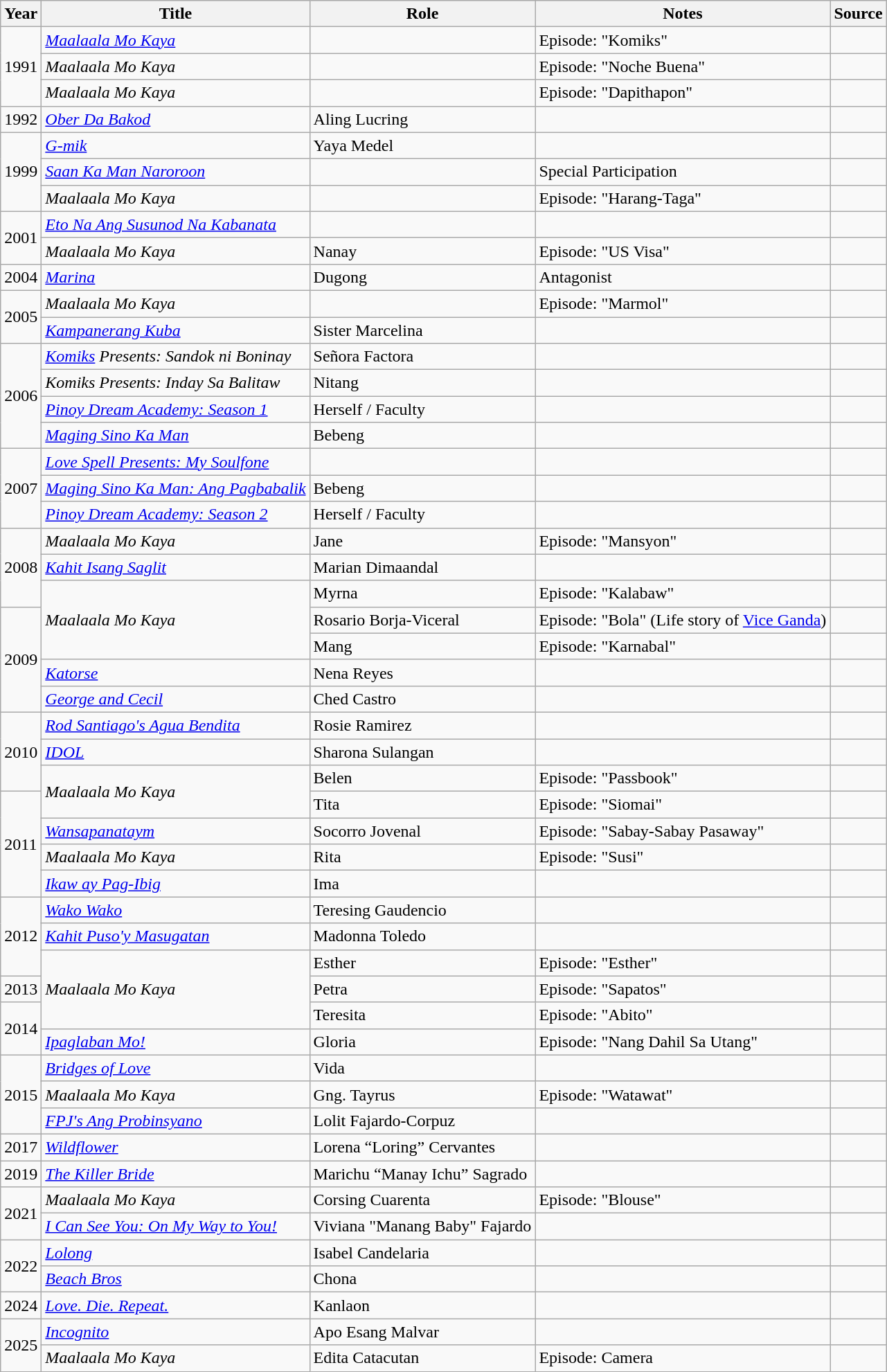<table class="wikitable sortable" >
<tr>
<th>Year</th>
<th>Title</th>
<th>Role</th>
<th class="unsortable">Notes </th>
<th class="unsortable">Source </th>
</tr>
<tr>
<td rowspan="3">1991</td>
<td><em><a href='#'>Maalaala Mo Kaya</a></em></td>
<td></td>
<td>Episode: "Komiks"</td>
<td></td>
</tr>
<tr>
<td><em>Maalaala Mo Kaya</em></td>
<td></td>
<td>Episode: "Noche Buena"</td>
<td></td>
</tr>
<tr>
<td><em>Maalaala Mo Kaya</em></td>
<td></td>
<td>Episode: "Dapithapon"</td>
<td></td>
</tr>
<tr>
<td>1992</td>
<td><em><a href='#'>Ober Da Bakod</a></em></td>
<td>Aling Lucring</td>
<td></td>
<td></td>
</tr>
<tr>
<td rowspan="3">1999</td>
<td><em><a href='#'>G-mik</a></em></td>
<td>Yaya Medel</td>
<td></td>
<td></td>
</tr>
<tr>
<td><em><a href='#'>Saan Ka Man Naroroon</a></em></td>
<td></td>
<td>Special Participation</td>
<td></td>
</tr>
<tr>
<td><em>Maalaala Mo Kaya</em></td>
<td></td>
<td>Episode: "Harang-Taga"</td>
<td></td>
</tr>
<tr>
<td rowspan="2">2001</td>
<td><em><a href='#'>Eto Na Ang Susunod Na Kabanata</a></em></td>
<td></td>
<td></td>
<td></td>
</tr>
<tr>
<td><em>Maalaala Mo Kaya</em></td>
<td>Nanay</td>
<td>Episode: "US Visa"</td>
<td></td>
</tr>
<tr>
<td>2004</td>
<td><em><a href='#'>Marina</a></em></td>
<td>Dugong</td>
<td>Antagonist</td>
<td></td>
</tr>
<tr>
<td rowspan="2">2005</td>
<td><em>Maalaala Mo Kaya</em></td>
<td></td>
<td>Episode: "Marmol"</td>
<td></td>
</tr>
<tr>
<td><em><a href='#'>Kampanerang Kuba</a></em></td>
<td>Sister Marcelina</td>
<td></td>
<td></td>
</tr>
<tr>
<td rowspan="4">2006</td>
<td><em><a href='#'>Komiks</a> Presents: Sandok ni Boninay</em></td>
<td>Señora Factora</td>
<td></td>
<td></td>
</tr>
<tr>
<td><em>Komiks Presents: Inday Sa Balitaw</em></td>
<td>Nitang</td>
<td></td>
<td></td>
</tr>
<tr>
<td><em><a href='#'>Pinoy Dream Academy: Season 1</a></em></td>
<td>Herself / Faculty</td>
<td></td>
<td></td>
</tr>
<tr>
<td><em><a href='#'>Maging Sino Ka Man</a></em></td>
<td>Bebeng</td>
<td></td>
<td></td>
</tr>
<tr>
<td rowspan="3">2007</td>
<td><em><a href='#'>Love Spell Presents: My Soulfone</a></em></td>
<td></td>
<td></td>
<td></td>
</tr>
<tr>
<td><em><a href='#'>Maging Sino Ka Man: Ang Pagbabalik</a></em></td>
<td>Bebeng</td>
<td></td>
<td></td>
</tr>
<tr>
<td><em><a href='#'>Pinoy Dream Academy: Season 2</a></em></td>
<td>Herself / Faculty</td>
<td></td>
<td></td>
</tr>
<tr>
<td rowspan="3">2008</td>
<td><em>Maalaala Mo Kaya</em></td>
<td>Jane</td>
<td>Episode: "Mansyon"</td>
<td></td>
</tr>
<tr>
<td><em><a href='#'>Kahit Isang Saglit</a></em></td>
<td>Marian Dimaandal</td>
<td></td>
<td></td>
</tr>
<tr>
<td rowspan="3"><em>Maalaala Mo Kaya</em></td>
<td>Myrna</td>
<td>Episode: "Kalabaw"</td>
<td></td>
</tr>
<tr>
<td rowspan="4">2009</td>
<td>Rosario Borja-Viceral</td>
<td>Episode: "Bola" (Life story of <a href='#'>Vice Ganda</a>)</td>
<td></td>
</tr>
<tr>
<td>Mang</td>
<td>Episode: "Karnabal"</td>
<td></td>
</tr>
<tr>
<td><em><a href='#'>Katorse</a></em></td>
<td>Nena Reyes</td>
<td></td>
<td></td>
</tr>
<tr>
<td><em><a href='#'>George and Cecil</a></em></td>
<td>Ched Castro</td>
<td></td>
<td></td>
</tr>
<tr>
<td rowspan="3">2010</td>
<td><em><a href='#'>Rod Santiago's Agua Bendita</a></em></td>
<td>Rosie Ramirez</td>
<td></td>
<td></td>
</tr>
<tr>
<td><em><a href='#'>IDOL</a></em></td>
<td>Sharona Sulangan</td>
<td></td>
<td></td>
</tr>
<tr>
<td rowspan="2"><em>Maalaala Mo Kaya</em></td>
<td>Belen</td>
<td>Episode: "Passbook"</td>
<td></td>
</tr>
<tr>
<td rowspan="4">2011</td>
<td>Tita</td>
<td>Episode: "Siomai"</td>
<td></td>
</tr>
<tr>
<td><em><a href='#'>Wansapanataym</a></em></td>
<td>Socorro Jovenal</td>
<td>Episode: "Sabay-Sabay Pasaway"</td>
<td></td>
</tr>
<tr>
<td><em>Maalaala Mo Kaya</em></td>
<td>Rita</td>
<td>Episode: "Susi"</td>
<td></td>
</tr>
<tr>
<td><em><a href='#'>Ikaw ay Pag-Ibig</a></em></td>
<td>Ima</td>
<td></td>
<td></td>
</tr>
<tr>
<td rowspan="3">2012</td>
<td><em><a href='#'>Wako Wako</a></em></td>
<td>Teresing Gaudencio</td>
<td></td>
<td></td>
</tr>
<tr>
<td><em><a href='#'>Kahit Puso'y Masugatan</a></em></td>
<td>Madonna Toledo</td>
<td></td>
<td></td>
</tr>
<tr>
<td rowspan="3"><em>Maalaala Mo Kaya</em></td>
<td>Esther</td>
<td>Episode: "Esther"</td>
<td></td>
</tr>
<tr>
<td>2013</td>
<td>Petra</td>
<td>Episode: "Sapatos"</td>
<td></td>
</tr>
<tr>
<td rowspan="2">2014</td>
<td>Teresita</td>
<td>Episode: "Abito"</td>
<td></td>
</tr>
<tr>
<td><em><a href='#'>Ipaglaban Mo!</a></em></td>
<td>Gloria</td>
<td>Episode: "Nang Dahil Sa Utang"</td>
<td></td>
</tr>
<tr>
<td rowspan="3">2015</td>
<td><em><a href='#'>Bridges of Love</a></em></td>
<td>Vida</td>
<td></td>
<td></td>
</tr>
<tr>
<td><em>Maalaala Mo Kaya</em></td>
<td>Gng. Tayrus</td>
<td>Episode: "Watawat"</td>
<td></td>
</tr>
<tr>
<td><em><a href='#'>FPJ's Ang Probinsyano</a></em></td>
<td>Lolit Fajardo-Corpuz</td>
<td></td>
<td></td>
</tr>
<tr>
<td>2017</td>
<td><em><a href='#'>Wildflower</a></em></td>
<td>Lorena “Loring” Cervantes</td>
<td></td>
<td></td>
</tr>
<tr>
<td>2019</td>
<td><em><a href='#'>The Killer Bride</a></em></td>
<td>Marichu “Manay Ichu” Sagrado</td>
<td></td>
<td></td>
</tr>
<tr>
<td rowspan="2">2021</td>
<td><em>Maalaala Mo Kaya</em></td>
<td>Corsing Cuarenta</td>
<td>Episode: "Blouse"</td>
<td></td>
</tr>
<tr>
<td><em><a href='#'>I Can See You: On My Way to You!</a></em></td>
<td>Viviana "Manang Baby" Fajardo</td>
<td></td>
<td></td>
</tr>
<tr>
<td rowspan="2">2022</td>
<td><em><a href='#'>Lolong</a></em></td>
<td>Isabel Candelaria</td>
<td></td>
<td></td>
</tr>
<tr>
<td><em><a href='#'>Beach Bros</a></em></td>
<td>Chona</td>
<td></td>
<td></td>
</tr>
<tr>
<td>2024</td>
<td><em><a href='#'>Love. Die. Repeat.</a></em></td>
<td>Kanlaon</td>
<td></td>
<td></td>
</tr>
<tr>
<td rowspan="2">2025</td>
<td><em><a href='#'>Incognito</a></em></td>
<td>Apo Esang Malvar</td>
<td></td>
<td></td>
</tr>
<tr>
<td><em>Maalaala Mo Kaya</em></td>
<td>Edita Catacutan</td>
<td>Episode: Camera</td>
<td></td>
</tr>
</table>
